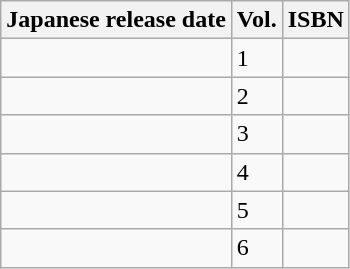<table class="wikitable">
<tr>
<th>Japanese release date</th>
<th>Vol.</th>
<th>ISBN</th>
</tr>
<tr>
<td></td>
<td>1</td>
<td></td>
</tr>
<tr>
<td></td>
<td>2</td>
<td></td>
</tr>
<tr>
<td></td>
<td>3</td>
<td></td>
</tr>
<tr>
<td></td>
<td>4</td>
<td></td>
</tr>
<tr>
<td></td>
<td>5</td>
<td></td>
</tr>
<tr>
<td></td>
<td>6</td>
<td></td>
</tr>
</table>
